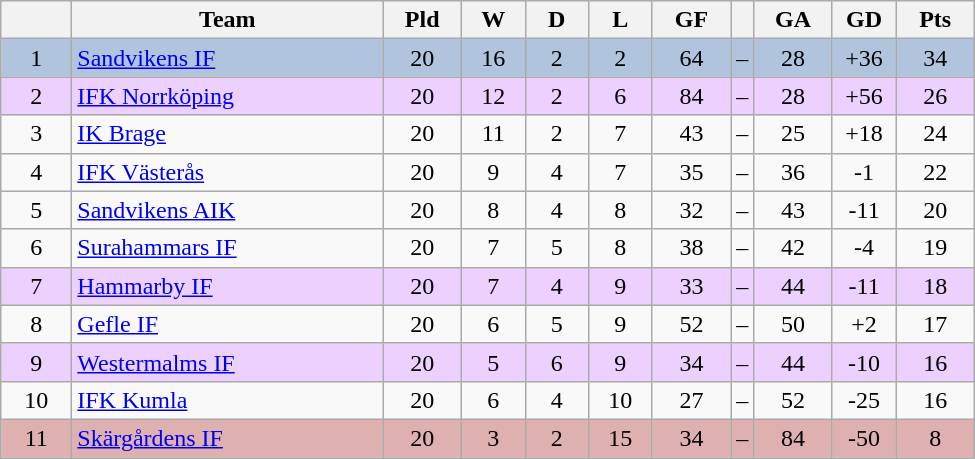<table class="wikitable" style="text-align: center;">
<tr>
<th style="width: 40px;"></th>
<th style="width: 200px;">Team</th>
<th style="width: 45px;">Pld</th>
<th style="width: 35px;">W</th>
<th style="width: 35px;">D</th>
<th style="width: 35px;">L</th>
<th style="width: 45px;">GF</th>
<th></th>
<th style="width: 45px;">GA</th>
<th style="width: 35px;">GD</th>
<th style="width: 45px;">Pts</th>
</tr>
<tr style="background: #b0c4de">
<td>1</td>
<td style="text-align: left;"><a href='#'>Sandvikens IF</a></td>
<td>20</td>
<td>16</td>
<td>2</td>
<td>2</td>
<td>64</td>
<td>–</td>
<td>28</td>
<td>+36</td>
<td>34</td>
</tr>
<tr style="background: #ecd1ff">
<td>2</td>
<td style="text-align: left;"><a href='#'>IFK Norrköping</a></td>
<td>20</td>
<td>12</td>
<td>2</td>
<td>6</td>
<td>84</td>
<td>–</td>
<td>28</td>
<td>+56</td>
<td>26</td>
</tr>
<tr>
<td>3</td>
<td style="text-align: left;"><a href='#'>IK Brage</a></td>
<td>20</td>
<td>11</td>
<td>2</td>
<td>7</td>
<td>43</td>
<td>–</td>
<td>25</td>
<td>+18</td>
<td>24</td>
</tr>
<tr>
<td>4</td>
<td style="text-align: left;"><a href='#'>IFK Västerås</a></td>
<td>20</td>
<td>9</td>
<td>4</td>
<td>7</td>
<td>35</td>
<td>–</td>
<td>36</td>
<td>-1</td>
<td>22</td>
</tr>
<tr>
<td>5</td>
<td style="text-align: left;"><a href='#'>Sandvikens AIK</a></td>
<td>20</td>
<td>8</td>
<td>4</td>
<td>8</td>
<td>32</td>
<td>–</td>
<td>43</td>
<td>-11</td>
<td>20</td>
</tr>
<tr>
<td>6</td>
<td style="text-align: left;"><a href='#'>Surahammars IF</a></td>
<td>20</td>
<td>7</td>
<td>5</td>
<td>8</td>
<td>38</td>
<td>–</td>
<td>42</td>
<td>-4</td>
<td>19</td>
</tr>
<tr style="background: #ecd1ff">
<td>7</td>
<td style="text-align: left;"><a href='#'>Hammarby IF</a></td>
<td>20</td>
<td>7</td>
<td>4</td>
<td>9</td>
<td>33</td>
<td>–</td>
<td>44</td>
<td>-11</td>
<td>18</td>
</tr>
<tr>
<td>8</td>
<td style="text-align: left;"><a href='#'>Gefle IF</a></td>
<td>20</td>
<td>6</td>
<td>5</td>
<td>9</td>
<td>52</td>
<td>–</td>
<td>50</td>
<td>+2</td>
<td>17</td>
</tr>
<tr style="background: #ecd1ff">
<td>9</td>
<td style="text-align: left;"><a href='#'>Westermalms IF</a></td>
<td>20</td>
<td>5</td>
<td>6</td>
<td>9</td>
<td>34</td>
<td>–</td>
<td>44</td>
<td>-10</td>
<td>16</td>
</tr>
<tr>
<td>10</td>
<td style="text-align: left;"><a href='#'>IFK Kumla</a></td>
<td>20</td>
<td>6</td>
<td>4</td>
<td>10</td>
<td>27</td>
<td>–</td>
<td>52</td>
<td>-25</td>
<td>16</td>
</tr>
<tr style="background: #deb0b0">
<td>11</td>
<td style="text-align: left;"><a href='#'>Skärgårdens IF</a></td>
<td>20</td>
<td>3</td>
<td>2</td>
<td>15</td>
<td>34</td>
<td>–</td>
<td>84</td>
<td>-50</td>
<td>8</td>
</tr>
</table>
